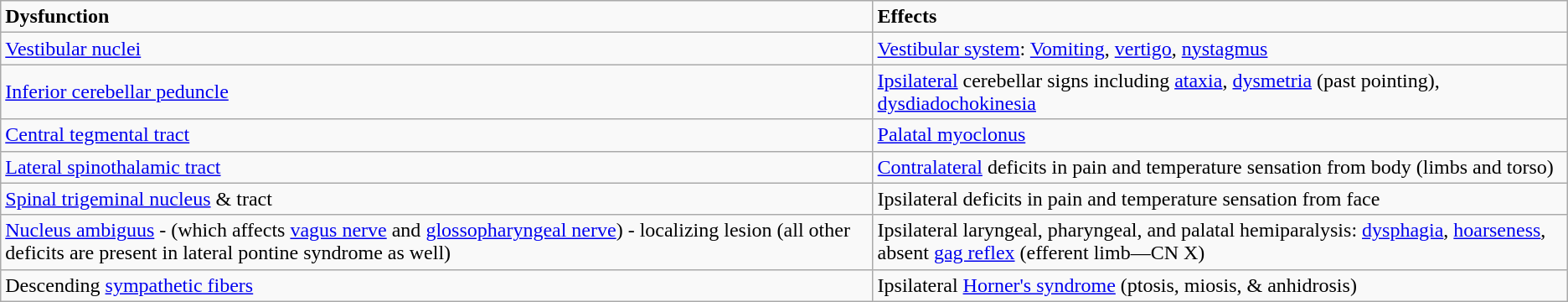<table class="wikitable">
<tr>
<td><strong>Dysfunction</strong></td>
<td><strong>Effects</strong></td>
</tr>
<tr>
<td><a href='#'>Vestibular nuclei</a></td>
<td><a href='#'>Vestibular system</a>: <a href='#'>Vomiting</a>, <a href='#'>vertigo</a>, <a href='#'>nystagmus</a></td>
</tr>
<tr>
<td><a href='#'>Inferior cerebellar peduncle</a></td>
<td><a href='#'>Ipsilateral</a> cerebellar signs including <a href='#'>ataxia</a>, <a href='#'>dysmetria</a> (past pointing), <a href='#'>dysdiadochokinesia</a></td>
</tr>
<tr>
<td><a href='#'>Central tegmental tract</a></td>
<td><a href='#'>Palatal myoclonus</a></td>
</tr>
<tr>
<td><a href='#'>Lateral spinothalamic tract</a></td>
<td><a href='#'>Contralateral</a> deficits in pain and temperature sensation from body (limbs and torso)</td>
</tr>
<tr>
<td><a href='#'>Spinal trigeminal nucleus</a> & tract</td>
<td>Ipsilateral deficits in pain and temperature sensation from face</td>
</tr>
<tr>
<td><a href='#'>Nucleus ambiguus</a> -  (which affects <a href='#'>vagus nerve</a> and <a href='#'>glossopharyngeal nerve</a>) - localizing lesion (all other deficits are present in lateral pontine syndrome as well)</td>
<td>Ipsilateral laryngeal, pharyngeal, and palatal hemiparalysis: <a href='#'>dysphagia</a>, <a href='#'>hoarseness</a>, absent <a href='#'>gag reflex</a> (efferent limb—CN X)</td>
</tr>
<tr>
<td>Descending <a href='#'>sympathetic fibers</a></td>
<td>Ipsilateral <a href='#'>Horner's syndrome</a> (ptosis, miosis, & anhidrosis)</td>
</tr>
</table>
